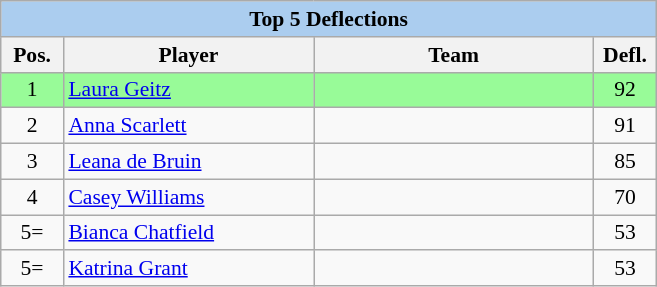<table class=wikitable style=font-size:90%>
<tr>
<th colspan=6 style=background:#ABCDEF>Top 5 Deflections</th>
</tr>
<tr>
<th width=35px>Pos.</th>
<th width=160px>Player</th>
<th width=180px>Team</th>
<th width=35px>Defl.</th>
</tr>
<tr bgcolor=palegreen>
<td align=center>1</td>
<td><a href='#'>Laura Geitz</a></td>
<td></td>
<td align=center>92</td>
</tr>
<tr>
<td align=center>2</td>
<td><a href='#'>Anna Scarlett</a></td>
<td></td>
<td align=center>91</td>
</tr>
<tr>
<td align=center>3</td>
<td><a href='#'>Leana de Bruin</a></td>
<td></td>
<td align=center>85</td>
</tr>
<tr>
<td align=center>4</td>
<td><a href='#'>Casey Williams</a></td>
<td></td>
<td align=center>70</td>
</tr>
<tr>
<td align=center>5=</td>
<td><a href='#'>Bianca Chatfield</a></td>
<td></td>
<td align=center>53</td>
</tr>
<tr>
<td align=center>5=</td>
<td><a href='#'>Katrina Grant</a></td>
<td></td>
<td align=center>53</td>
</tr>
</table>
